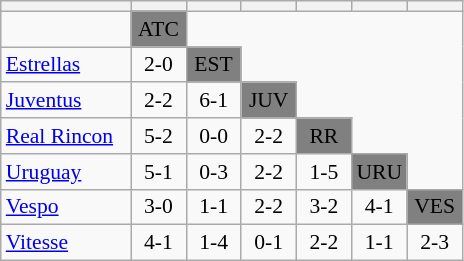<table cellspacing="0" cellpadding="3" style="background-color: f9f9f9; font-size: 90%; text-align: center"  class="wikitable">
<tr>
<th width=80></th>
<th width=30></th>
<th width=30></th>
<th width=30></th>
<th width=30></th>
<th width=30></th>
<th width=30></th>
</tr>
<tr>
<td align=left></td>
<td bgcolor="#808080">ATC</td>
</tr>
<tr>
<td align=left><a href='#'>Estrellas</a></td>
<td>2-0</td>
<td bgcolor="#808080">EST</td>
</tr>
<tr>
<td align=left><a href='#'>Juventus</a></td>
<td>2-2</td>
<td>6-1</td>
<td bgcolor="#808080">JUV</td>
</tr>
<tr>
<td align=left><a href='#'>Real Rincon</a></td>
<td>5-2</td>
<td>0-0</td>
<td>2-2</td>
<td bgcolor="#808080">RR</td>
</tr>
<tr>
<td align=left><a href='#'>Uruguay</a></td>
<td>5-1</td>
<td>0-3</td>
<td>2-2</td>
<td>1-5</td>
<td bgcolor="#808080">URU</td>
</tr>
<tr>
<td align=left><a href='#'>Vespo</a></td>
<td>3-0</td>
<td>1-1</td>
<td>2-2</td>
<td>3-2</td>
<td>4-1</td>
<td bgcolor="#808080">VES</td>
</tr>
<tr>
<td align=left><a href='#'>Vitesse</a></td>
<td>4-1</td>
<td>1-4</td>
<td>0-1</td>
<td>2-2</td>
<td>1-1</td>
<td>2-3</td>
</tr>
</table>
